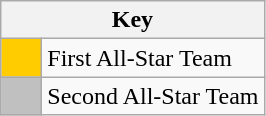<table class="wikitable" style="text-align: center;">
<tr>
<th colspan=2>Key</th>
</tr>
<tr>
<td style="background:#FFCC00; width:20px;"></td>
<td align=left>First All-Star Team</td>
</tr>
<tr>
<td style="background:#C0C0C0; width:20px;"></td>
<td align=left>Second All-Star Team</td>
</tr>
</table>
